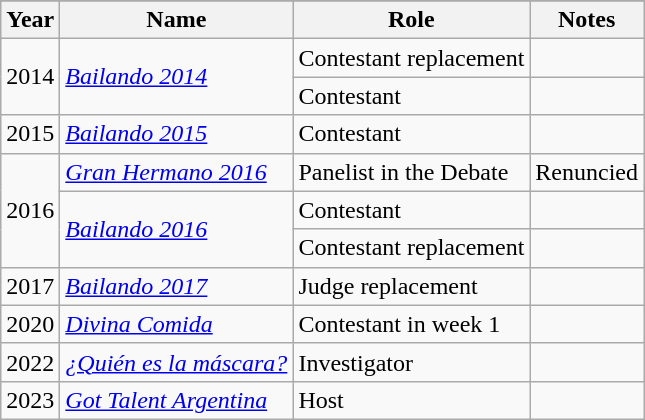<table class="wikitable">
<tr>
</tr>
<tr>
<th>Year</th>
<th>Name</th>
<th>Role</th>
<th>Notes</th>
</tr>
<tr>
<td rowspan="2">2014</td>
<td rowspan="2"><em><a href='#'>Bailando 2014</a></em></td>
<td>Contestant replacement</td>
<td></td>
</tr>
<tr>
<td>Contestant</td>
<td></td>
</tr>
<tr>
<td>2015</td>
<td><em><a href='#'>Bailando 2015</a></em></td>
<td>Contestant</td>
<td></td>
</tr>
<tr>
<td rowspan="3">2016</td>
<td><em><a href='#'>Gran Hermano 2016</a></em></td>
<td>Panelist in the Debate</td>
<td>Renuncied</td>
</tr>
<tr>
<td rowspan="2"><em><a href='#'>Bailando 2016</a></em></td>
<td>Contestant</td>
<td></td>
</tr>
<tr>
<td>Contestant replacement</td>
<td></td>
</tr>
<tr>
<td>2017</td>
<td><em><a href='#'>Bailando 2017</a></em></td>
<td>Judge replacement</td>
<td></td>
</tr>
<tr>
<td>2020</td>
<td><em><a href='#'>Divina Comida</a></em></td>
<td>Contestant in week 1</td>
<td></td>
</tr>
<tr>
<td>2022</td>
<td><em><a href='#'>¿Quién es la máscara?</a></em></td>
<td>Investigator</td>
<td></td>
</tr>
<tr>
<td>2023</td>
<td><em><a href='#'>Got Talent Argentina</a></em></td>
<td>Host</td>
<td></td>
</tr>
</table>
